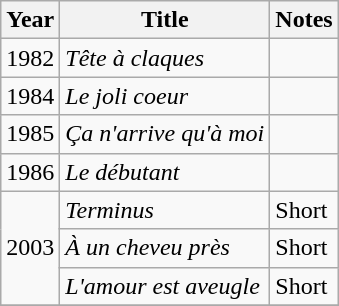<table class="wikitable">
<tr>
<th>Year</th>
<th>Title</th>
<th>Notes</th>
</tr>
<tr>
<td>1982</td>
<td><em>Tête à claques</em></td>
<td></td>
</tr>
<tr>
<td>1984</td>
<td><em>Le joli coeur</em></td>
<td></td>
</tr>
<tr>
<td>1985</td>
<td><em>Ça n'arrive qu'à moi</em></td>
<td></td>
</tr>
<tr>
<td>1986</td>
<td><em>Le débutant</em></td>
<td></td>
</tr>
<tr>
<td rowspan=3>2003</td>
<td><em>Terminus</em></td>
<td>Short</td>
</tr>
<tr>
<td><em>À un cheveu près</em></td>
<td>Short</td>
</tr>
<tr>
<td><em>L'amour est aveugle</em></td>
<td>Short</td>
</tr>
<tr>
</tr>
</table>
